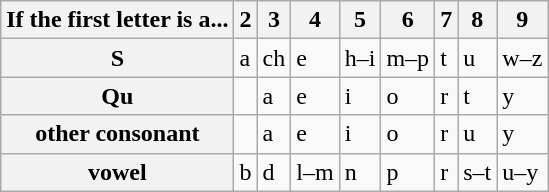<table class=wikitable>
<tr>
<th>If the first letter is a...</th>
<th>2</th>
<th>3</th>
<th>4</th>
<th>5</th>
<th>6</th>
<th>7</th>
<th>8</th>
<th>9</th>
</tr>
<tr>
<th>S</th>
<td>a</td>
<td>ch</td>
<td>e</td>
<td>h–i</td>
<td>m–p</td>
<td>t</td>
<td>u</td>
<td>w–z</td>
</tr>
<tr>
<th>Qu</th>
<td></td>
<td>a</td>
<td>e</td>
<td>i</td>
<td>o</td>
<td>r</td>
<td>t</td>
<td>y</td>
</tr>
<tr>
<th>other consonant</th>
<td></td>
<td>a</td>
<td>e</td>
<td>i</td>
<td>o</td>
<td>r</td>
<td>u</td>
<td>y</td>
</tr>
<tr>
<th>vowel</th>
<td>b</td>
<td>d</td>
<td>l–m</td>
<td>n</td>
<td>p</td>
<td>r</td>
<td>s–t</td>
<td>u–y</td>
</tr>
</table>
